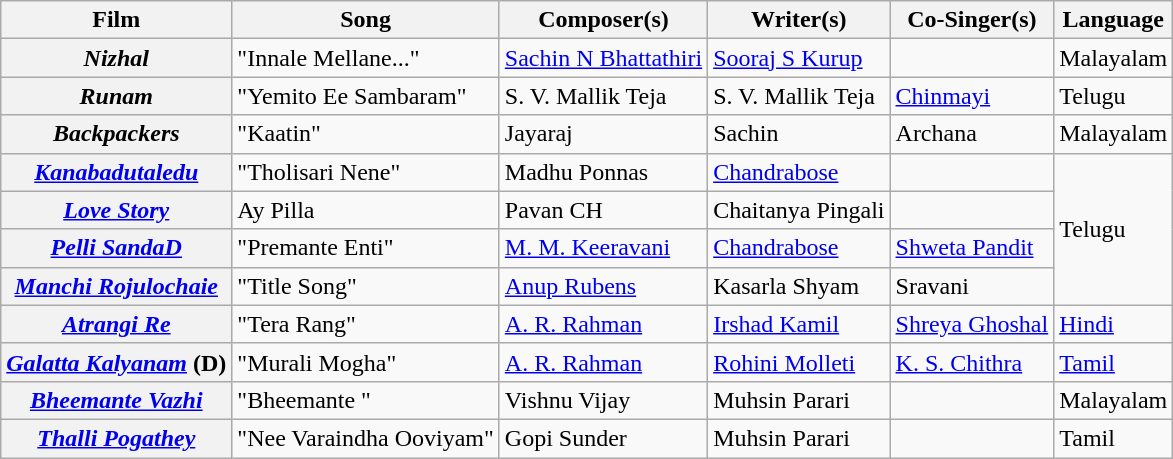<table class="wikitable">
<tr>
<th>Film</th>
<th>Song</th>
<th>Composer(s)</th>
<th>Writer(s)</th>
<th>Co-Singer(s)</th>
<th>Language</th>
</tr>
<tr>
<th><em>Nizhal</em></th>
<td>"Innale Mellane..."</td>
<td><a href='#'>Sachin N Bhattathiri</a></td>
<td><a href='#'>Sooraj S Kurup</a></td>
<td></td>
<td>Malayalam</td>
</tr>
<tr>
<th><em>Runam</em></th>
<td>"Yemito Ee Sambaram"</td>
<td>S. V. Mallik Teja</td>
<td>S. V. Mallik Teja</td>
<td><a href='#'>Chinmayi</a></td>
<td>Telugu</td>
</tr>
<tr>
<th><em>Backpackers</em></th>
<td>"Kaatin"</td>
<td>Jayaraj</td>
<td>Sachin</td>
<td>Archana</td>
<td>Malayalam</td>
</tr>
<tr>
<th><em><a href='#'>Kanabadutaledu</a></em></th>
<td>"Tholisari Nene"</td>
<td>Madhu Ponnas</td>
<td><a href='#'>Chandrabose</a></td>
<td></td>
<td rowspan="4">Telugu</td>
</tr>
<tr>
<th><a href='#'><em>Love Story</em></a></th>
<td>Ay Pilla</td>
<td>Pavan CH</td>
<td>Chaitanya Pingali</td>
<td></td>
</tr>
<tr>
<th><em><a href='#'>Pelli SandaD</a></em></th>
<td>"Premante Enti"</td>
<td><a href='#'>M. M. Keeravani</a></td>
<td><a href='#'>Chandrabose</a></td>
<td><a href='#'>Shweta Pandit</a></td>
</tr>
<tr>
<th><em><a href='#'>Manchi Rojulochaie</a></em></th>
<td>"Title Song"</td>
<td><a href='#'>Anup Rubens</a></td>
<td>Kasarla Shyam</td>
<td>Sravani</td>
</tr>
<tr>
<th><em><a href='#'>Atrangi Re</a></em></th>
<td>"Tera Rang"</td>
<td><a href='#'>A.&nbsp;R. Rahman</a></td>
<td><a href='#'>Irshad Kamil</a></td>
<td><a href='#'>Shreya Ghoshal</a></td>
<td><a href='#'>Hindi</a></td>
</tr>
<tr>
<th><em><a href='#'>Galatta Kalyanam</a></em> <strong>(D)</strong></th>
<td>"Murali Mogha"</td>
<td><a href='#'>A.&nbsp;R. Rahman</a></td>
<td><a href='#'>Rohini Molleti</a></td>
<td><a href='#'>K. S. Chithra</a></td>
<td><a href='#'>Tamil</a></td>
</tr>
<tr>
<th><em><a href='#'>Bheemante Vazhi</a></em></th>
<td>"Bheemante "</td>
<td>Vishnu Vijay</td>
<td>Muhsin Parari</td>
<td></td>
<td>Malayalam</td>
</tr>
<tr>
<th><em><a href='#'>Thalli Pogathey</a></em></th>
<td>"Nee Varaindha Ooviyam"</td>
<td>Gopi Sunder</td>
<td>Muhsin Parari</td>
<td></td>
<td>Tamil</td>
</tr>
</table>
